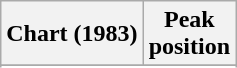<table class="wikitable sortable">
<tr>
<th align="left">Chart (1983)</th>
<th align="center">Peak<br>position</th>
</tr>
<tr>
</tr>
<tr>
</tr>
<tr>
</tr>
<tr>
</tr>
<tr>
</tr>
</table>
